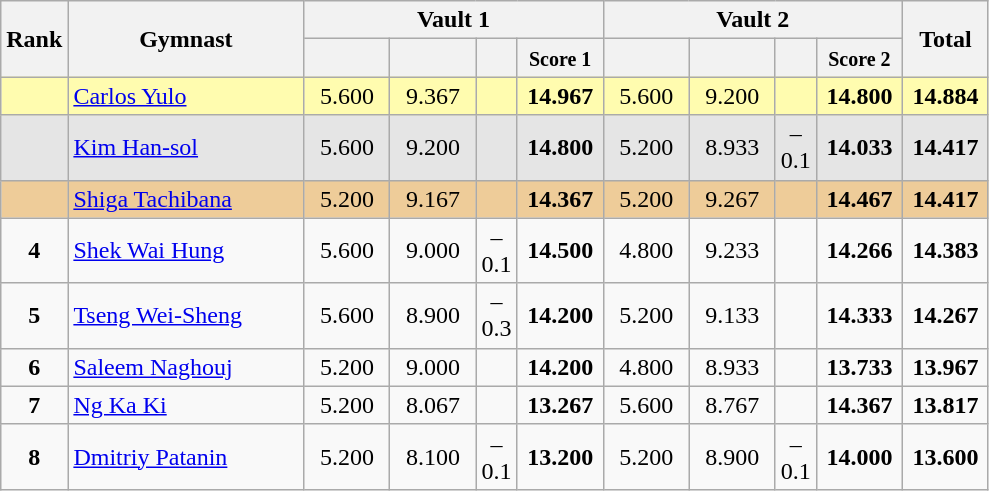<table class="wikitable sortable" style="text-align:center;">
<tr>
<th rowspan="2" style="width:15px;">Rank</th>
<th rowspan="2" style="width:150px;">Gymnast</th>
<th colspan="4">Vault 1</th>
<th colspan="4">Vault 2</th>
<th rowspan="2" style="width:50px;">Total</th>
</tr>
<tr>
<th style="width:50px;"><small></small></th>
<th style="width:50px;"><small></small></th>
<th style="width:20px;"><small></small></th>
<th style="width:50px;"><small>Score 1</small></th>
<th style="width:50px;"><small></small></th>
<th style="width:50px;"><small></small></th>
<th style="width:20px;"><small></small></th>
<th style="width:50px;"><small>Score 2</small></th>
</tr>
<tr style="background:#fffcaf;">
<td style="text-align:center" scope="row"><strong></strong></td>
<td style=text-align:left;"> <a href='#'>Carlos Yulo</a></td>
<td>5.600</td>
<td>9.367</td>
<td></td>
<td><strong>14.967</strong></td>
<td>5.600</td>
<td>9.200</td>
<td></td>
<td><strong>14.800</strong></td>
<td><strong>14.884</strong></td>
</tr>
<tr style="background:#e5e5e5;">
<td style="text-align:center" scope="row"><strong></strong></td>
<td style=text-align:left;"> <a href='#'>Kim Han-sol</a></td>
<td>5.600</td>
<td>9.200</td>
<td></td>
<td><strong>14.800</strong></td>
<td>5.200</td>
<td>8.933</td>
<td>–0.1</td>
<td><strong>14.033</strong></td>
<td><strong>14.417</strong></td>
</tr>
<tr style="background:#ec9;">
<td style="text-align:center" scope="row"><strong></strong></td>
<td style=text-align:left;"> <a href='#'>Shiga Tachibana</a></td>
<td>5.200</td>
<td>9.167</td>
<td></td>
<td><strong>14.367</strong></td>
<td>5.200</td>
<td>9.267</td>
<td></td>
<td><strong>14.467</strong></td>
<td><strong>14.417</strong></td>
</tr>
<tr>
<td scope="row" style="text-align:center"><strong>4</strong></td>
<td style=text-align:left;"> <a href='#'>Shek Wai Hung</a></td>
<td>5.600</td>
<td>9.000</td>
<td>–0.1</td>
<td><strong>14.500</strong></td>
<td>4.800</td>
<td>9.233</td>
<td></td>
<td><strong>14.266</strong></td>
<td><strong>14.383</strong></td>
</tr>
<tr>
<td scope="row" style="text-align:center"><strong>5</strong></td>
<td style=text-align:left;"> <a href='#'>Tseng Wei-Sheng</a></td>
<td>5.600</td>
<td>8.900</td>
<td>–0.3</td>
<td><strong>14.200</strong></td>
<td>5.200</td>
<td>9.133</td>
<td></td>
<td><strong>14.333</strong></td>
<td><strong>14.267</strong></td>
</tr>
<tr>
<td scope="row" style="text-align:center"><strong>6</strong></td>
<td style=text-align:left;"> <a href='#'>Saleem Naghouj</a></td>
<td>5.200</td>
<td>9.000</td>
<td></td>
<td><strong>14.200</strong></td>
<td>4.800</td>
<td>8.933</td>
<td></td>
<td><strong>13.733</strong></td>
<td><strong>13.967</strong></td>
</tr>
<tr>
<td scope="row" style="text-align:center"><strong>7</strong></td>
<td style=text-align:left;"> <a href='#'>Ng Ka Ki</a></td>
<td>5.200</td>
<td>8.067</td>
<td></td>
<td><strong>13.267</strong></td>
<td>5.600</td>
<td>8.767</td>
<td></td>
<td><strong>14.367</strong></td>
<td><strong>13.817</strong></td>
</tr>
<tr>
<td scope="row" style="text-align:center"><strong>8</strong></td>
<td style=text-align:left;"> <a href='#'>Dmitriy Patanin</a></td>
<td>5.200</td>
<td>8.100</td>
<td>–0.1</td>
<td><strong>13.200</strong></td>
<td>5.200</td>
<td>8.900</td>
<td>–0.1</td>
<td><strong>14.000</strong></td>
<td><strong>13.600</strong></td>
</tr>
</table>
